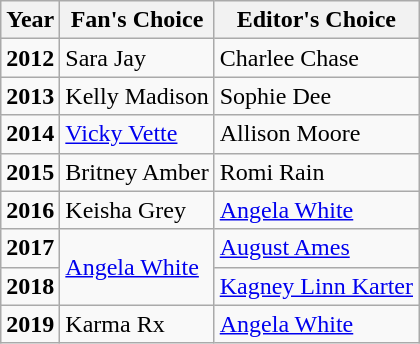<table class="wikitable">
<tr>
<th>Year</th>
<th>Fan's Choice</th>
<th>Editor's Choice</th>
</tr>
<tr>
<td><strong>2012</strong></td>
<td>Sara Jay</td>
<td>Charlee Chase</td>
</tr>
<tr>
<td><strong>2013</strong></td>
<td>Kelly Madison</td>
<td>Sophie Dee</td>
</tr>
<tr>
<td><strong>2014</strong></td>
<td><a href='#'>Vicky Vette</a></td>
<td>Allison Moore</td>
</tr>
<tr>
<td><strong>2015</strong></td>
<td>Britney Amber</td>
<td>Romi Rain</td>
</tr>
<tr>
<td><strong>2016</strong></td>
<td>Keisha Grey</td>
<td><a href='#'>Angela White</a></td>
</tr>
<tr>
<td><strong>2017</strong></td>
<td rowspan=2><a href='#'>Angela White</a></td>
<td><a href='#'>August Ames</a></td>
</tr>
<tr>
<td><strong>2018</strong></td>
<td><a href='#'>Kagney Linn Karter</a></td>
</tr>
<tr>
<td><strong>2019</strong></td>
<td>Karma Rx</td>
<td><a href='#'>Angela White</a></td>
</tr>
</table>
